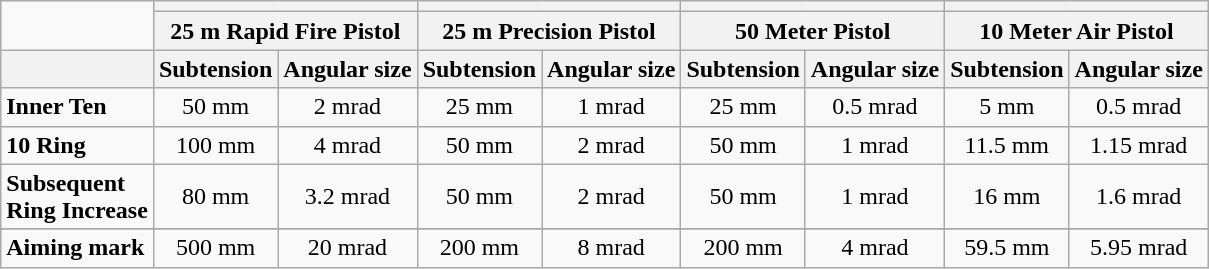<table class="wikitable">
<tr>
<td rowspan="2" style="text-align: center;"></td>
<th colspan="2" style="text-align: center;"></th>
<th colspan="2" style="text-align: center;"></th>
<th colspan="2" style="text-align: center;"></th>
<th colspan="2" style="text-align: center;"></th>
</tr>
<tr>
<th colspan="2" style="text-align: center;">25 m Rapid Fire Pistol</th>
<th colspan="2" style="text-align: center;">25 m Precision Pistol</th>
<th colspan="2" style="text-align: center;">50 Meter Pistol</th>
<th colspan="2" style="text-align: center;">10 Meter Air Pistol</th>
</tr>
<tr>
<th></th>
<th>Subtension</th>
<th>Angular size</th>
<th>Subtension</th>
<th>Angular size</th>
<th>Subtension</th>
<th>Angular size</th>
<th>Subtension</th>
<th>Angular size</th>
</tr>
<tr>
<td><strong>Inner Ten</strong></td>
<td style="text-align: center;">50 mm</td>
<td style="text-align: center;">2 mrad</td>
<td style="text-align: center;">25 mm</td>
<td style="text-align: center;">1 mrad</td>
<td style="text-align: center;">25 mm</td>
<td style="text-align: center;">0.5 mrad</td>
<td style="text-align: center;">5 mm</td>
<td style="text-align: center;">0.5 mrad</td>
</tr>
<tr>
<td><strong>10 Ring</strong></td>
<td style="text-align: center;">100 mm</td>
<td style="text-align: center;">4 mrad</td>
<td style="text-align: center;">50 mm</td>
<td style="text-align: center;">2 mrad</td>
<td style="text-align: center;">50 mm</td>
<td style="text-align: center;">1 mrad</td>
<td style="text-align: center;">11.5 mm</td>
<td style="text-align: center;">1.15 mrad</td>
</tr>
<tr>
<td><strong>Subsequent <br>Ring Increase</strong></td>
<td style="text-align: center;">80 mm</td>
<td style="text-align: center;">3.2 mrad</td>
<td style="text-align: center;">50 mm</td>
<td style="text-align: center;">2 mrad</td>
<td style="text-align: center;">50 mm</td>
<td style="text-align: center;">1 mrad</td>
<td style="text-align: center;">16 mm</td>
<td style="text-align: center;">1.6 mrad</td>
</tr>
<tr>
</tr>
<tr>
<td><strong>Aiming mark</strong></td>
<td style="text-align: center;">500 mm</td>
<td style="text-align: center;">20 mrad</td>
<td style="text-align: center;">200 mm</td>
<td style="text-align: center;">8 mrad</td>
<td style="text-align: center;">200 mm</td>
<td style="text-align: center;">4 mrad</td>
<td style="text-align: center;">59.5 mm</td>
<td style="text-align: center;">5.95 mrad</td>
</tr>
</table>
